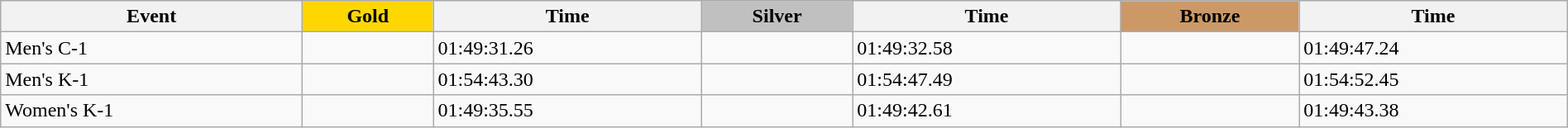<table class="wikitable" width=100%>
<tr>
<th>Event</th>
<td align=center bgcolor="gold"><strong>Gold</strong></td>
<th>Time</th>
<td align=center bgcolor="silver"><strong>Silver</strong></td>
<th>Time</th>
<td align=center bgcolor="CC9966"><strong>Bronze</strong></td>
<th>Time</th>
</tr>
<tr>
<td>Men's C-1</td>
<td></td>
<td>01:49:31.26</td>
<td></td>
<td>01:49:32.58</td>
<td></td>
<td>01:49:47.24</td>
</tr>
<tr>
<td>Men's K-1</td>
<td></td>
<td>01:54:43.30</td>
<td></td>
<td>01:54:47.49</td>
<td></td>
<td>01:54:52.45</td>
</tr>
<tr>
<td>Women's K-1</td>
<td></td>
<td>01:49:35.55</td>
<td></td>
<td>01:49:42.61</td>
<td></td>
<td>01:49:43.38</td>
</tr>
</table>
